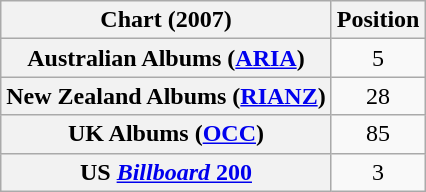<table class="wikitable sortable plainrowheaders" style="text-align:center">
<tr>
<th scope="col">Chart (2007)</th>
<th scope="col">Position</th>
</tr>
<tr>
<th scope="row">Australian Albums (<a href='#'>ARIA</a>)</th>
<td>5</td>
</tr>
<tr>
<th scope="row">New Zealand Albums (<a href='#'>RIANZ</a>)</th>
<td>28</td>
</tr>
<tr>
<th scope="row">UK Albums (<a href='#'>OCC</a>)</th>
<td>85</td>
</tr>
<tr>
<th scope="row">US <a href='#'><em>Billboard</em> 200</a></th>
<td>3</td>
</tr>
</table>
